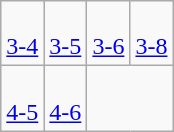<table class=wikitable>
<tr align=center>
<td><br><a href='#'>3-4</a></td>
<td><br><a href='#'>3-5</a></td>
<td><br><a href='#'>3-6</a></td>
<td><br><a href='#'>3-8</a></td>
</tr>
<tr align=center>
<td><br><a href='#'>4-5</a></td>
<td><br><a href='#'>4-6</a></td>
</tr>
</table>
